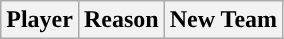<table class="wikitable sortable sortable" style="text-align: center">
<tr>
<th>Player</th>
<th>Reason</th>
<th>New Team</th>
</tr>
</table>
